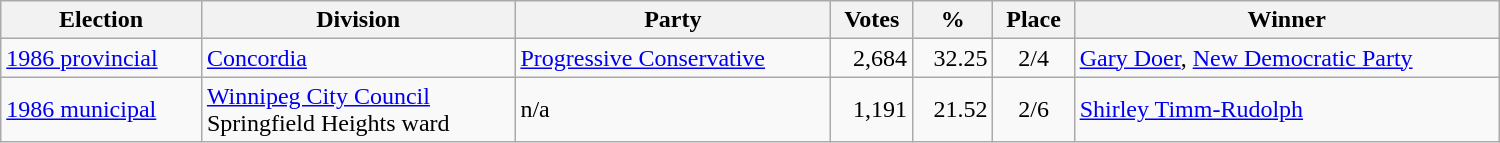<table class="wikitable" width="1000">
<tr>
<th align="left">Election</th>
<th align="left">Division</th>
<th align="left">Party</th>
<th align="right">Votes</th>
<th align="right">%</th>
<th align="center">Place</th>
<th align="center">Winner</th>
</tr>
<tr>
<td align="left"><a href='#'>1986 provincial</a></td>
<td align="left"><a href='#'>Concordia</a></td>
<td align="left"><a href='#'>Progressive Conservative</a></td>
<td align="right">2,684</td>
<td align="right">32.25</td>
<td align="center">2/4</td>
<td align="left"><a href='#'>Gary Doer</a>, <a href='#'>New Democratic Party</a></td>
</tr>
<tr>
<td align="left"><a href='#'>1986 municipal</a></td>
<td align="left"><a href='#'>Winnipeg City Council</a><br>Springfield Heights ward</td>
<td align="left">n/a</td>
<td align="right">1,191</td>
<td align="right">21.52</td>
<td align="center">2/6</td>
<td align="left"><a href='#'>Shirley Timm-Rudolph</a></td>
</tr>
</table>
